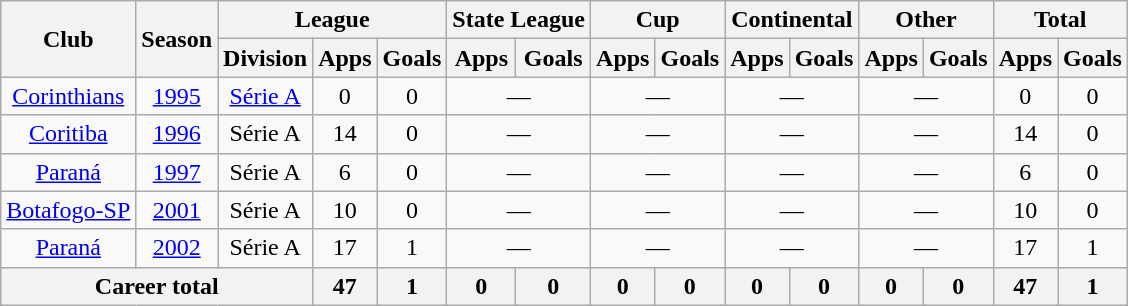<table class="wikitable" style="text-align: center;">
<tr>
<th rowspan="2">Club</th>
<th rowspan="2">Season</th>
<th colspan="3">League</th>
<th colspan="2">State League</th>
<th colspan="2">Cup</th>
<th colspan="2">Continental</th>
<th colspan="2">Other</th>
<th colspan="2">Total</th>
</tr>
<tr>
<th>Division</th>
<th>Apps</th>
<th>Goals</th>
<th>Apps</th>
<th>Goals</th>
<th>Apps</th>
<th>Goals</th>
<th>Apps</th>
<th>Goals</th>
<th>Apps</th>
<th>Goals</th>
<th>Apps</th>
<th>Goals</th>
</tr>
<tr>
<td valign="center"><a href='#'>Corinthians</a></td>
<td><a href='#'>1995</a></td>
<td><a href='#'>Série A</a></td>
<td>0</td>
<td>0</td>
<td colspan="2">—</td>
<td colspan="2">—</td>
<td colspan="2">—</td>
<td colspan="2">—</td>
<td>0</td>
<td>0</td>
</tr>
<tr>
<td valign="center"><a href='#'>Coritiba</a></td>
<td><a href='#'>1996</a></td>
<td>Série A</td>
<td>14</td>
<td>0</td>
<td colspan="2">—</td>
<td colspan="2">—</td>
<td colspan="2">—</td>
<td colspan="2">—</td>
<td>14</td>
<td>0</td>
</tr>
<tr>
<td valign="center"><a href='#'>Paraná</a></td>
<td><a href='#'>1997</a></td>
<td>Série A</td>
<td>6</td>
<td>0</td>
<td colspan="2">—</td>
<td colspan="2">—</td>
<td colspan="2">—</td>
<td colspan="2">—</td>
<td>6</td>
<td>0</td>
</tr>
<tr>
<td valign="center"><a href='#'>Botafogo-SP</a></td>
<td><a href='#'>2001</a></td>
<td>Série A</td>
<td>10</td>
<td>0</td>
<td colspan="2">—</td>
<td colspan="2">—</td>
<td colspan="2">—</td>
<td colspan="2">—</td>
<td>10</td>
<td>0</td>
</tr>
<tr>
<td valign="center"><a href='#'>Paraná</a></td>
<td><a href='#'>2002</a></td>
<td>Série A</td>
<td>17</td>
<td>1</td>
<td colspan="2">—</td>
<td colspan="2">—</td>
<td colspan="2">—</td>
<td colspan="2">—</td>
<td>17</td>
<td>1</td>
</tr>
<tr>
<th colspan="3"><strong>Career total</strong></th>
<th>47</th>
<th>1</th>
<th>0</th>
<th>0</th>
<th>0</th>
<th>0</th>
<th>0</th>
<th>0</th>
<th>0</th>
<th>0</th>
<th>47</th>
<th>1</th>
</tr>
</table>
